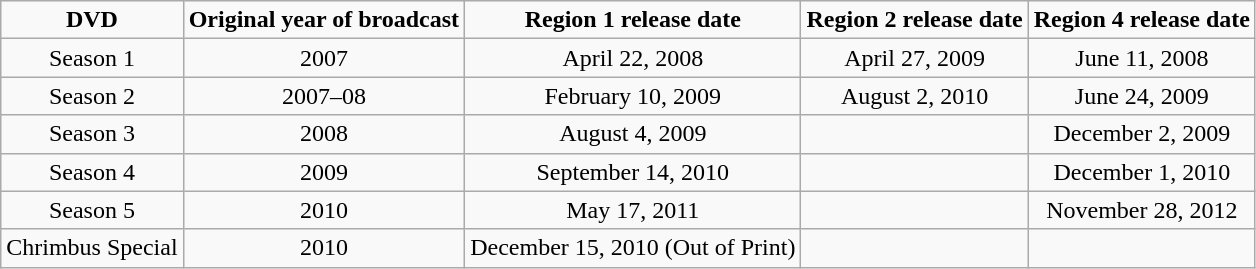<table class="wikitable" style="text-align: center;">
<tr>
<td><strong>DVD</strong></td>
<td><strong>Original year of broadcast</strong></td>
<td><strong>Region 1 release date</strong></td>
<td><strong>Region 2 release date</strong></td>
<td><strong>Region 4 release date</strong></td>
</tr>
<tr>
<td>Season 1</td>
<td>2007</td>
<td>April 22, 2008</td>
<td>April 27, 2009</td>
<td>June 11, 2008</td>
</tr>
<tr>
<td>Season 2</td>
<td>2007–08</td>
<td>February 10, 2009</td>
<td>August 2, 2010</td>
<td>June 24, 2009</td>
</tr>
<tr>
<td>Season 3</td>
<td>2008</td>
<td>August 4, 2009</td>
<td></td>
<td>December 2, 2009</td>
</tr>
<tr>
<td>Season 4</td>
<td>2009</td>
<td>September 14, 2010</td>
<td></td>
<td>December 1, 2010</td>
</tr>
<tr>
<td>Season 5</td>
<td>2010</td>
<td>May 17, 2011</td>
<td></td>
<td>November 28, 2012</td>
</tr>
<tr>
<td>Chrimbus Special</td>
<td>2010</td>
<td>December 15, 2010 (Out of Print)</td>
<td></td>
<td></td>
</tr>
</table>
